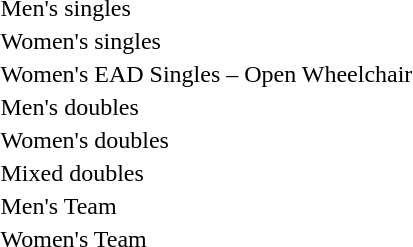<table>
<tr>
<td rowspan=2>Men's singles</td>
<td rowspan=2></td>
<td rowspan=2></td>
<td></td>
</tr>
<tr>
<td></td>
</tr>
<tr>
<td rowspan=2>Women's singles</td>
<td rowspan=2></td>
<td rowspan=2></td>
<td></td>
</tr>
<tr>
<td></td>
</tr>
<tr>
<td rowspan=2>Women's EAD Singles – Open Wheelchair</td>
<td rowspan=2></td>
<td rowspan=2></td>
<td></td>
</tr>
<tr>
<td></td>
</tr>
<tr>
<td rowspan=2>Men's doubles</td>
<td rowspan=2></td>
<td rowspan=2></td>
<td></td>
</tr>
<tr>
<td></td>
</tr>
<tr>
<td rowspan=2>Women's doubles</td>
<td rowspan=2></td>
<td rowspan=2></td>
<td></td>
</tr>
<tr>
<td></td>
</tr>
<tr>
<td rowspan=2>Mixed doubles</td>
<td rowspan=2></td>
<td rowspan=2></td>
<td></td>
</tr>
<tr>
<td></td>
</tr>
<tr>
<td rowspan=2>Men's Team</td>
<td rowspan=2></td>
<td rowspan=2></td>
<td></td>
</tr>
<tr>
<td></td>
</tr>
<tr>
<td rowspan=2>Women's Team</td>
<td rowspan=2></td>
<td rowspan=2></td>
<td></td>
</tr>
<tr>
<td></td>
</tr>
</table>
